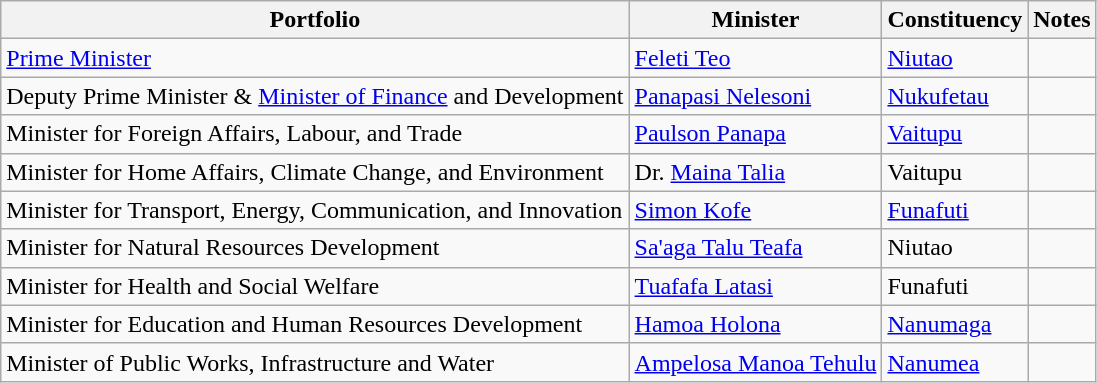<table class="wikitable">
<tr>
<th>Portfolio</th>
<th>Minister</th>
<th>Constituency</th>
<th>Notes</th>
</tr>
<tr>
<td><a href='#'>Prime Minister</a></td>
<td><a href='#'>Feleti Teo</a></td>
<td><a href='#'>Niutao</a></td>
<td></td>
</tr>
<tr>
<td>Deputy Prime Minister & <a href='#'>Minister of Finance</a> and Development</td>
<td><a href='#'>Panapasi Nelesoni</a></td>
<td><a href='#'>Nukufetau</a></td>
<td></td>
</tr>
<tr>
<td>Minister for Foreign Affairs, Labour, and Trade</td>
<td><a href='#'>Paulson Panapa</a></td>
<td><a href='#'>Vaitupu</a></td>
<td></td>
</tr>
<tr>
<td>Minister for Home Affairs, Climate Change, and Environment</td>
<td>Dr. <a href='#'>Maina Talia</a></td>
<td>Vaitupu</td>
<td></td>
</tr>
<tr>
<td>Minister for Transport, Energy, Communication, and Innovation</td>
<td><a href='#'>Simon Kofe</a></td>
<td><a href='#'>Funafuti</a></td>
<td></td>
</tr>
<tr>
<td>Minister for Natural Resources Development</td>
<td><a href='#'>Sa'aga Talu Teafa</a></td>
<td>Niutao</td>
<td></td>
</tr>
<tr>
<td>Minister for Health and Social Welfare</td>
<td><a href='#'>Tuafafa Latasi</a></td>
<td>Funafuti</td>
<td></td>
</tr>
<tr>
<td>Minister for Education and Human Resources Development</td>
<td><a href='#'>Hamoa Holona</a></td>
<td><a href='#'>Nanumaga</a></td>
<td></td>
</tr>
<tr>
<td>Minister of Public Works, Infrastructure and Water</td>
<td><a href='#'>Ampelosa Manoa Tehulu</a></td>
<td><a href='#'>Nanumea</a></td>
<td></td>
</tr>
</table>
